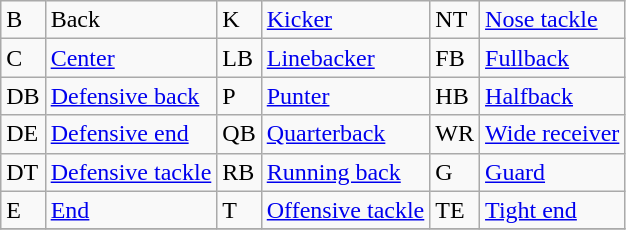<table class="wikitable">
<tr>
<td>B</td>
<td>Back</td>
<td>K</td>
<td><a href='#'>Kicker</a></td>
<td>NT</td>
<td><a href='#'>Nose tackle</a></td>
</tr>
<tr>
<td>C</td>
<td><a href='#'>Center</a></td>
<td>LB</td>
<td><a href='#'>Linebacker</a></td>
<td>FB</td>
<td><a href='#'>Fullback</a></td>
</tr>
<tr>
<td>DB</td>
<td><a href='#'>Defensive back</a></td>
<td>P</td>
<td><a href='#'>Punter</a></td>
<td>HB</td>
<td><a href='#'>Halfback</a></td>
</tr>
<tr>
<td>DE</td>
<td><a href='#'>Defensive end</a></td>
<td>QB</td>
<td><a href='#'>Quarterback</a></td>
<td>WR</td>
<td><a href='#'>Wide receiver</a></td>
</tr>
<tr>
<td>DT</td>
<td><a href='#'>Defensive tackle</a></td>
<td>RB</td>
<td><a href='#'>Running back</a></td>
<td>G</td>
<td><a href='#'>Guard</a></td>
</tr>
<tr>
<td>E</td>
<td><a href='#'>End</a></td>
<td>T</td>
<td><a href='#'>Offensive tackle</a></td>
<td>TE</td>
<td><a href='#'>Tight end</a></td>
</tr>
<tr>
</tr>
</table>
